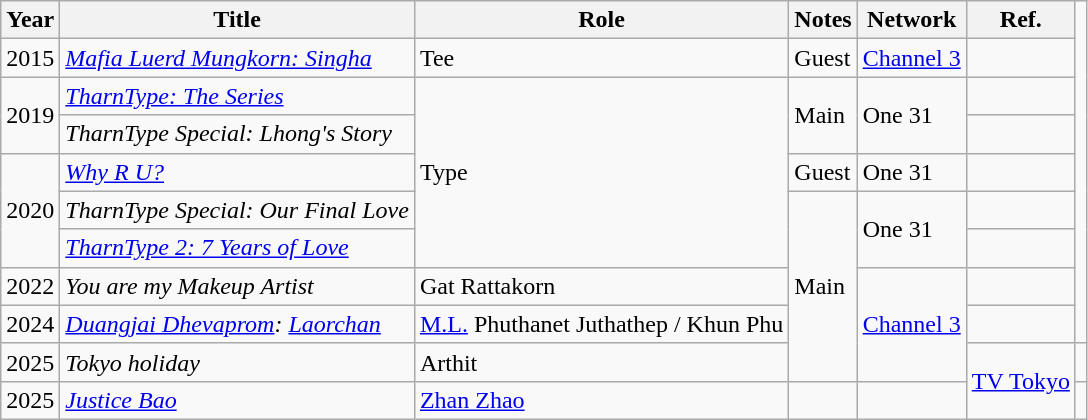<table class="wikitable">
<tr>
<th>Year</th>
<th>Title</th>
<th>Role</th>
<th>Notes</th>
<th>Network</th>
<th>Ref.</th>
</tr>
<tr>
<td>2015</td>
<td><em><a href='#'>Mafia Luerd Mungkorn: Singha</a></em></td>
<td>Tee</td>
<td>Guest</td>
<td><a href='#'>Channel 3</a></td>
<td></td>
</tr>
<tr>
<td rowspan="2">2019</td>
<td><em><a href='#'>TharnType: The Series</a></em></td>
<td rowspan="5">Type</td>
<td rowspan="2">Main</td>
<td rowspan="2">One 31</td>
<td></td>
</tr>
<tr>
<td><em>TharnType Special: Lhong's Story</em></td>
<td></td>
</tr>
<tr>
<td rowspan="3">2020</td>
<td><em><a href='#'>Why R U?</a></em></td>
<td>Guest</td>
<td>One 31</td>
<td></td>
</tr>
<tr>
<td><em>TharnType Special: Our Final Love</em></td>
<td rowspan="5">Main</td>
<td rowspan="2">One 31</td>
<td></td>
</tr>
<tr>
<td><em><a href='#'>TharnType 2: 7 Years of Love</a></em></td>
<td></td>
</tr>
<tr>
<td rowspan="1">2022</td>
<td><em>You are my Makeup Artist</em></td>
<td>Gat Rattakorn</td>
<td rowspan="3"><a href='#'>Channel 3</a></td>
<td></td>
</tr>
<tr>
<td rowspan="1">2024</td>
<td><em><a href='#'>Duangjai Dhevaprom</a>: <a href='#'>Laorchan</a></em></td>
<td><a href='#'>M.L.</a> Phuthanet Juthathep / Khun Phu</td>
<td></td>
</tr>
<tr>
<td rowspan="1">2025</td>
<td><em>Tokyo holiday</em></td>
<td>Arthit</td>
<td rowspan="3"><a href='#'>TV Tokyo</a></td>
<td></td>
</tr>
<tr>
<td rowspan="1">2025</td>
<td><em><a href='#'>Justice Bao</a></em></td>
<td><a href='#'>Zhan Zhao</a></td>
<td></td>
</tr>
</table>
